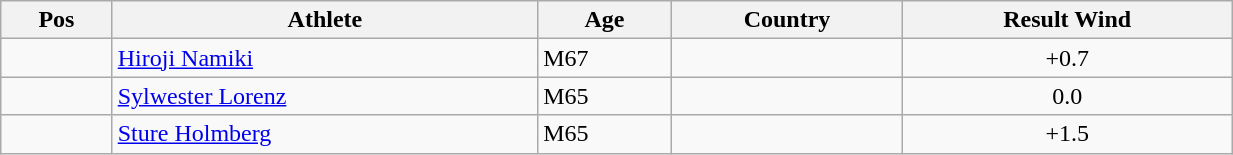<table class="wikitable"  style="text-align:center; width:65%;">
<tr>
<th>Pos</th>
<th>Athlete</th>
<th>Age</th>
<th>Country</th>
<th>Result Wind</th>
</tr>
<tr>
<td align=center></td>
<td align=left><a href='#'>Hiroji Namiki</a></td>
<td align=left>M67</td>
<td align=left></td>
<td> +0.7</td>
</tr>
<tr>
<td align=center></td>
<td align=left><a href='#'>Sylwester Lorenz</a></td>
<td align=left>M65</td>
<td align=left></td>
<td> 0.0</td>
</tr>
<tr>
<td align=center></td>
<td align=left><a href='#'>Sture Holmberg</a></td>
<td align=left>M65</td>
<td align=left></td>
<td> +1.5</td>
</tr>
</table>
